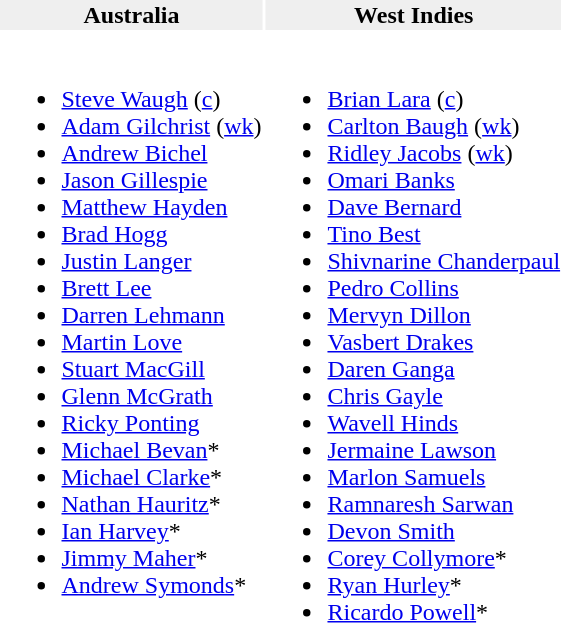<table>
<tr bgcolor="#efefef">
<th>Australia</th>
<th>West Indies</th>
</tr>
<tr valign="top">
<td><br><ul><li><a href='#'>Steve Waugh</a> (<a href='#'>c</a>)</li><li><a href='#'>Adam Gilchrist</a> (<a href='#'>wk</a>)</li><li><a href='#'>Andrew Bichel</a></li><li><a href='#'>Jason Gillespie</a></li><li><a href='#'>Matthew Hayden</a></li><li><a href='#'>Brad Hogg</a></li><li><a href='#'>Justin Langer</a></li><li><a href='#'>Brett Lee</a></li><li><a href='#'>Darren Lehmann</a></li><li><a href='#'>Martin Love</a></li><li><a href='#'>Stuart MacGill</a></li><li><a href='#'>Glenn McGrath</a></li><li><a href='#'>Ricky Ponting</a></li><li><a href='#'>Michael Bevan</a>*</li><li><a href='#'>Michael Clarke</a>*</li><li><a href='#'>Nathan Hauritz</a>*</li><li><a href='#'>Ian Harvey</a>*</li><li><a href='#'>Jimmy Maher</a>*</li><li><a href='#'>Andrew Symonds</a>*</li></ul></td>
<td><br><ul><li><a href='#'>Brian Lara</a> (<a href='#'>c</a>)</li><li><a href='#'>Carlton Baugh</a> (<a href='#'>wk</a>)</li><li><a href='#'>Ridley Jacobs</a> (<a href='#'>wk</a>)</li><li><a href='#'>Omari Banks</a></li><li><a href='#'>Dave Bernard</a></li><li><a href='#'>Tino Best</a></li><li><a href='#'>Shivnarine Chanderpaul</a></li><li><a href='#'>Pedro Collins</a></li><li><a href='#'>Mervyn Dillon</a></li><li><a href='#'>Vasbert Drakes</a></li><li><a href='#'>Daren Ganga</a></li><li><a href='#'>Chris Gayle</a></li><li><a href='#'>Wavell Hinds</a></li><li><a href='#'>Jermaine Lawson</a></li><li><a href='#'>Marlon Samuels</a></li><li><a href='#'>Ramnaresh Sarwan</a></li><li><a href='#'>Devon Smith</a></li><li><a href='#'>Corey Collymore</a>*</li><li><a href='#'>Ryan Hurley</a>*</li><li><a href='#'>Ricardo Powell</a>*</li></ul></td>
</tr>
<tr>
</tr>
</table>
